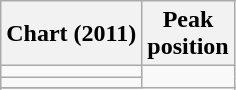<table class="wikitable plainrowheaders">
<tr>
<th scope="col">Chart (2011)</th>
<th scope="col">Peak<br>position</th>
</tr>
<tr>
<td></td>
</tr>
<tr>
<td></td>
</tr>
<tr>
</tr>
<tr>
</tr>
</table>
